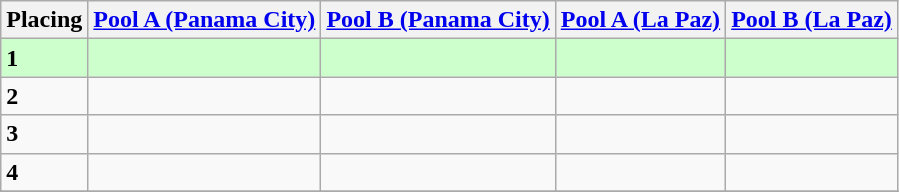<table class=wikitable style="border:1px solid #AAAAAA;">
<tr>
<th>Placing</th>
<th><a href='#'>Pool A (Panama City)</a></th>
<th><a href='#'>Pool B (Panama City)</a></th>
<th><a href='#'>Pool A (La Paz)</a></th>
<th><a href='#'>Pool B (La Paz)</a></th>
</tr>
<tr style="background: #ccffcc;">
<td><strong>1</strong></td>
<td></td>
<td></td>
<td></td>
<td></td>
</tr>
<tr>
<td><strong>2</strong></td>
<td></td>
<td></td>
<td></td>
<td></td>
</tr>
<tr>
<td><strong>3</strong></td>
<td></td>
<td></td>
<td></td>
<td></td>
</tr>
<tr>
<td><strong>4</strong></td>
<td></td>
<td></td>
<td></td>
<td></td>
</tr>
<tr>
</tr>
</table>
